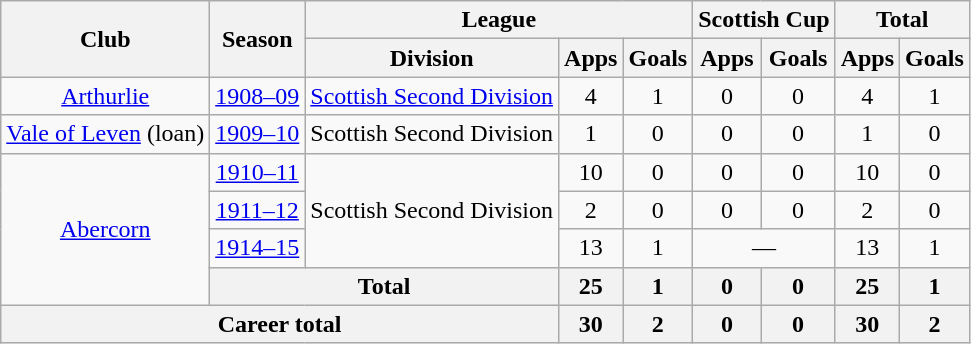<table class="wikitable" style="text-align: center;">
<tr>
<th rowspan="2">Club</th>
<th rowspan="2">Season</th>
<th colspan="3">League</th>
<th colspan="2">Scottish Cup</th>
<th colspan="2">Total</th>
</tr>
<tr>
<th>Division</th>
<th>Apps</th>
<th>Goals</th>
<th>Apps</th>
<th>Goals</th>
<th>Apps</th>
<th>Goals</th>
</tr>
<tr>
<td><a href='#'>Arthurlie</a></td>
<td><a href='#'>1908–09</a></td>
<td><a href='#'>Scottish Second Division</a></td>
<td>4</td>
<td>1</td>
<td>0</td>
<td>0</td>
<td>4</td>
<td>1</td>
</tr>
<tr>
<td><a href='#'>Vale of Leven</a> (loan)</td>
<td><a href='#'>1909–10</a></td>
<td>Scottish Second Division</td>
<td>1</td>
<td>0</td>
<td>0</td>
<td>0</td>
<td>1</td>
<td>0</td>
</tr>
<tr>
<td rowspan="4"><a href='#'>Abercorn</a></td>
<td><a href='#'>1910–11</a></td>
<td rowspan="3">Scottish Second Division</td>
<td>10</td>
<td>0</td>
<td>0</td>
<td>0</td>
<td>10</td>
<td>0</td>
</tr>
<tr>
<td><a href='#'>1911–12</a></td>
<td>2</td>
<td>0</td>
<td>0</td>
<td>0</td>
<td>2</td>
<td>0</td>
</tr>
<tr>
<td><a href='#'>1914–15</a></td>
<td>13</td>
<td>1</td>
<td colspan="2">—</td>
<td>13</td>
<td>1</td>
</tr>
<tr>
<th colspan="2">Total</th>
<th>25</th>
<th>1</th>
<th>0</th>
<th>0</th>
<th>25</th>
<th>1</th>
</tr>
<tr>
<th colspan="3">Career total</th>
<th>30</th>
<th>2</th>
<th>0</th>
<th>0</th>
<th>30</th>
<th>2</th>
</tr>
</table>
